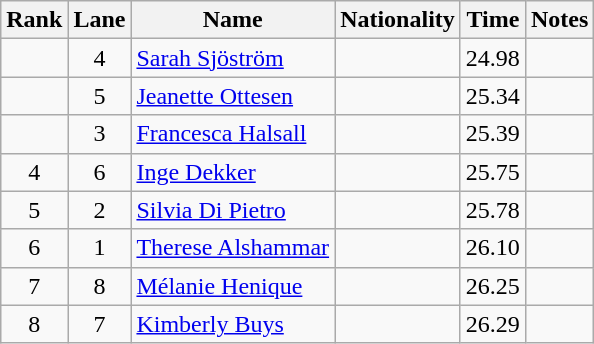<table class="wikitable sortable" style="text-align:center">
<tr>
<th>Rank</th>
<th>Lane</th>
<th>Name</th>
<th>Nationality</th>
<th>Time</th>
<th>Notes</th>
</tr>
<tr>
<td></td>
<td>4</td>
<td align=left><a href='#'>Sarah Sjöström</a></td>
<td align=left></td>
<td>24.98</td>
<td></td>
</tr>
<tr>
<td></td>
<td>5</td>
<td align=left><a href='#'>Jeanette Ottesen</a></td>
<td align=left></td>
<td>25.34</td>
<td></td>
</tr>
<tr>
<td></td>
<td>3</td>
<td align=left><a href='#'>Francesca Halsall</a></td>
<td align=left></td>
<td>25.39</td>
<td></td>
</tr>
<tr>
<td>4</td>
<td>6</td>
<td align=left><a href='#'>Inge Dekker</a></td>
<td align=left></td>
<td>25.75</td>
<td></td>
</tr>
<tr>
<td>5</td>
<td>2</td>
<td align=left><a href='#'>Silvia Di Pietro</a></td>
<td align=left></td>
<td>25.78</td>
<td></td>
</tr>
<tr>
<td>6</td>
<td>1</td>
<td align=left><a href='#'>Therese Alshammar</a></td>
<td align=left></td>
<td>26.10</td>
<td></td>
</tr>
<tr>
<td>7</td>
<td>8</td>
<td align=left><a href='#'>Mélanie Henique</a></td>
<td align=left></td>
<td>26.25</td>
<td></td>
</tr>
<tr>
<td>8</td>
<td>7</td>
<td align=left><a href='#'>Kimberly Buys</a></td>
<td align=left></td>
<td>26.29</td>
<td></td>
</tr>
</table>
